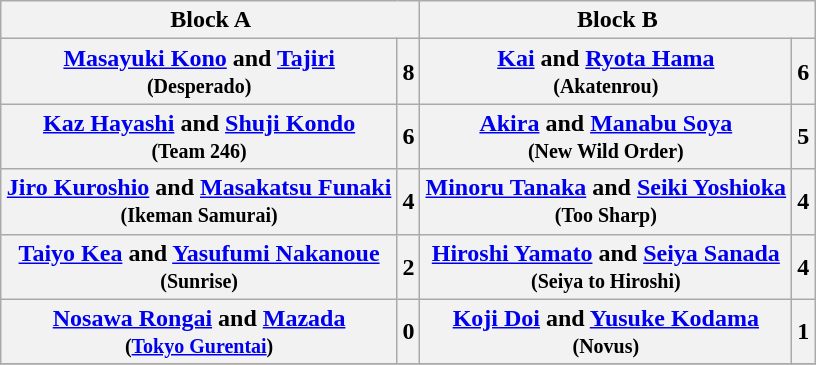<table class="wikitable" style="margin: 1em auto 1em auto">
<tr>
<th colspan="2">Block A</th>
<th colspan="2">Block B</th>
</tr>
<tr>
<th><a href='#'>Masayuki Kono</a> and <a href='#'>Tajiri</a> <br><small>(Desperado)</small></th>
<th>8</th>
<th><a href='#'>Kai</a> and <a href='#'>Ryota Hama</a> <br><small>(Akatenrou)</small></th>
<th>6</th>
</tr>
<tr>
<th><a href='#'>Kaz Hayashi</a> and <a href='#'>Shuji Kondo</a> <br><small>(Team 246)</small></th>
<th>6</th>
<th><a href='#'>Akira</a> and <a href='#'>Manabu Soya</a> <br><small>(New Wild Order)</small></th>
<th>5</th>
</tr>
<tr>
<th><a href='#'>Jiro Kuroshio</a> and <a href='#'>Masakatsu Funaki</a> <br><small>(Ikeman Samurai)</small></th>
<th>4</th>
<th><a href='#'>Minoru Tanaka</a> and <a href='#'>Seiki Yoshioka</a> <br><small>(Too Sharp)</small></th>
<th>4</th>
</tr>
<tr>
<th><a href='#'>Taiyo Kea</a> and <a href='#'>Yasufumi Nakanoue</a> <br><small>(Sunrise)</small></th>
<th>2</th>
<th><a href='#'>Hiroshi Yamato</a> and <a href='#'>Seiya Sanada</a> <br><small>(Seiya to Hiroshi)</small></th>
<th>4</th>
</tr>
<tr>
<th><a href='#'>Nosawa Rongai</a> and <a href='#'>Mazada</a> <br><small>(<a href='#'>Tokyo Gurentai</a>)</small></th>
<th>0</th>
<th><a href='#'>Koji Doi</a> and <a href='#'>Yusuke Kodama</a> <br><small>(Novus)</small></th>
<th>1</th>
</tr>
<tr>
</tr>
</table>
